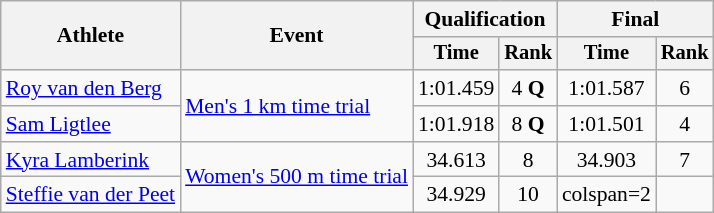<table class="wikitable" style="text-align:center; font-size:90%">
<tr>
<th rowspan=2>Athlete</th>
<th rowspan=2>Event</th>
<th colspan=2>Qualification</th>
<th colspan=2>Final</th>
</tr>
<tr style="font-size:95%">
<th>Time</th>
<th>Rank</th>
<th>Time</th>
<th>Rank</th>
</tr>
<tr>
<td align=left><a href='#'>Roy van den Berg</a></td>
<td rowspan=2 align=left><a href='#'>Men's 1 km time trial</a></td>
<td>1:01.459</td>
<td>4  <strong>Q</strong></td>
<td>1:01.587</td>
<td>6</td>
</tr>
<tr>
<td align=left><a href='#'>Sam Ligtlee</a></td>
<td>1:01.918</td>
<td>8 <strong>Q</strong></td>
<td>1:01.501</td>
<td>4</td>
</tr>
<tr>
<td align=left><a href='#'>Kyra Lamberink</a></td>
<td rowspan=2 align=left><a href='#'>Women's 500 m time trial</a></td>
<td>34.613</td>
<td>8</td>
<td>34.903</td>
<td>7</td>
</tr>
<tr>
<td align=left><a href='#'>Steffie van der Peet</a></td>
<td>34.929</td>
<td>10</td>
<td>colspan=2 </td>
</tr>
</table>
